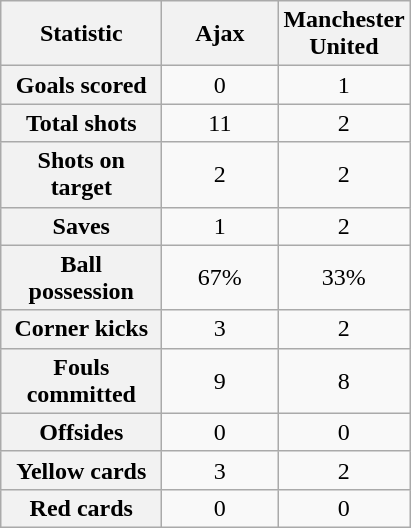<table class="wikitable plainrowheaders" style="text-align:center">
<tr>
<th scope="col" style="width:100px">Statistic</th>
<th scope="col" style="width:70px">Ajax</th>
<th scope="col" style="width:70px">Manchester United</th>
</tr>
<tr>
<th scope=row>Goals scored</th>
<td>0</td>
<td>1</td>
</tr>
<tr>
<th scope=row>Total shots</th>
<td>11</td>
<td>2</td>
</tr>
<tr>
<th scope=row>Shots on target</th>
<td>2</td>
<td>2</td>
</tr>
<tr>
<th scope=row>Saves</th>
<td>1</td>
<td>2</td>
</tr>
<tr>
<th scope=row>Ball possession</th>
<td>67%</td>
<td>33%</td>
</tr>
<tr>
<th scope=row>Corner kicks</th>
<td>3</td>
<td>2</td>
</tr>
<tr>
<th scope=row>Fouls committed</th>
<td>9</td>
<td>8</td>
</tr>
<tr>
<th scope=row>Offsides</th>
<td>0</td>
<td>0</td>
</tr>
<tr>
<th scope=row>Yellow cards</th>
<td>3</td>
<td>2</td>
</tr>
<tr>
<th scope=row>Red cards</th>
<td>0</td>
<td>0</td>
</tr>
</table>
